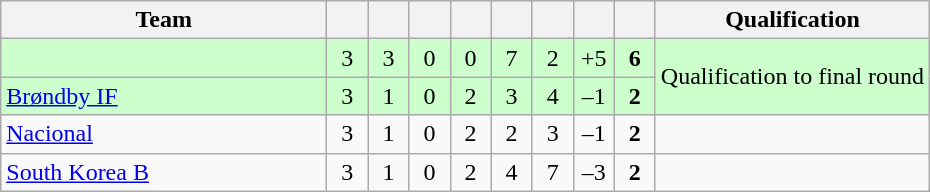<table class="wikitable" style="text-align:center;">
<tr>
<th width="210">Team</th>
<th width="20"></th>
<th width="20"></th>
<th width="20"></th>
<th width="20"></th>
<th width="20"></th>
<th width="20"></th>
<th width="20"></th>
<th width="20"></th>
<th>Qualification</th>
</tr>
<tr bgcolor="#ccffcc">
<td align="left"></td>
<td>3</td>
<td>3</td>
<td>0</td>
<td>0</td>
<td>7</td>
<td>2</td>
<td>+5</td>
<td><strong>6</strong></td>
<td rowspan="2">Qualification to final round</td>
</tr>
<tr bgcolor="#ccffcc">
<td align="left"> <a href='#'>Brøndby IF</a></td>
<td>3</td>
<td>1</td>
<td>0</td>
<td>2</td>
<td>3</td>
<td>4</td>
<td>–1</td>
<td><strong>2</strong></td>
</tr>
<tr>
<td align="left"> <a href='#'>Nacional</a></td>
<td>3</td>
<td>1</td>
<td>0</td>
<td>2</td>
<td>2</td>
<td>3</td>
<td>–1</td>
<td><strong>2</strong></td>
<td></td>
</tr>
<tr>
<td align="left"> <a href='#'>South Korea B</a></td>
<td>3</td>
<td>1</td>
<td>0</td>
<td>2</td>
<td>4</td>
<td>7</td>
<td>–3</td>
<td><strong>2</strong></td>
<td></td>
</tr>
</table>
